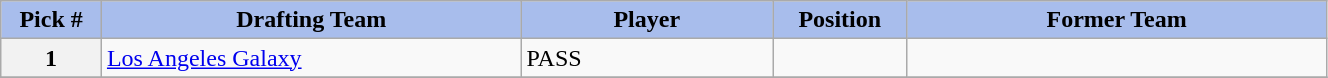<table class="wikitable sortable" style="width: 70%">
<tr>
<th style="background:#A8BDEC;" width=6%>Pick #</th>
<th width=25% style="background:#A8BDEC;">Drafting Team</th>
<th width=15% style="background:#A8BDEC;">Player</th>
<th width=8% style="background:#A8BDEC;">Position</th>
<th width=25% style="background:#A8BDEC;">Former Team</th>
</tr>
<tr>
<th>1</th>
<td><a href='#'>Los Angeles Galaxy</a></td>
<td>PASS</td>
<td></td>
<td></td>
</tr>
<tr>
</tr>
</table>
